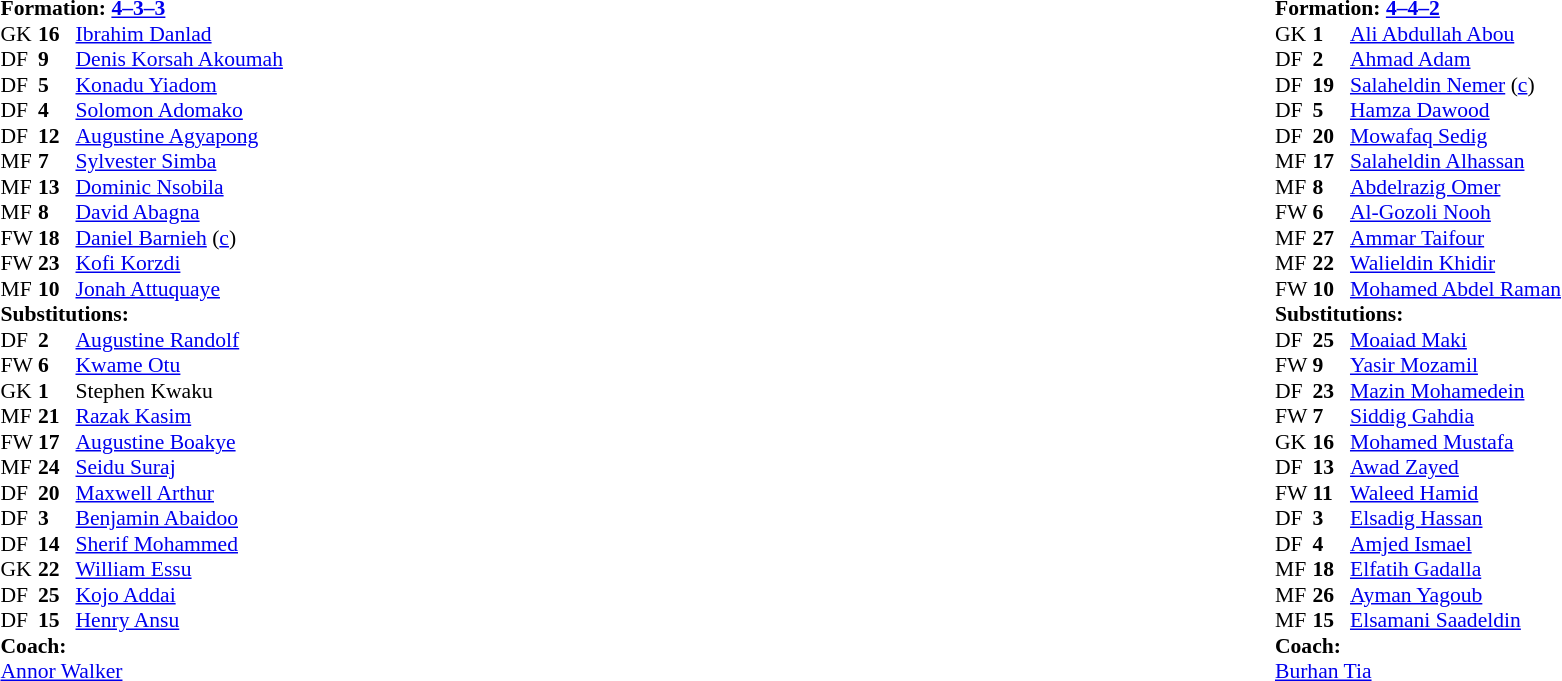<table width="100%">
<tr>
<td valign="top" width="40%"><br><table style="font-size:90%" cellspacing="0" cellpadding="0">
<tr>
<td colspan=4><strong>Formation: <a href='#'>4–3–3</a></strong></td>
</tr>
<tr>
<th width=25></th>
<th width=25></th>
</tr>
<tr>
<td>GK</td>
<td><strong>16</strong></td>
<td><a href='#'>Ibrahim Danlad</a></td>
</tr>
<tr>
<td>DF</td>
<td><strong>9</strong></td>
<td><a href='#'>Denis Korsah Akoumah</a></td>
<td></td>
</tr>
<tr>
<td>DF</td>
<td><strong>5</strong></td>
<td><a href='#'>Konadu Yiadom</a></td>
</tr>
<tr>
<td>DF</td>
<td><strong>4</strong></td>
<td><a href='#'>Solomon Adomako</a></td>
</tr>
<tr>
<td>DF</td>
<td><strong>12</strong></td>
<td><a href='#'>Augustine Agyapong</a></td>
</tr>
<tr>
<td>MF</td>
<td><strong>7</strong></td>
<td><a href='#'>Sylvester Simba</a></td>
<td></td>
<td></td>
</tr>
<tr>
<td>MF</td>
<td><strong>13</strong></td>
<td><a href='#'>Dominic Nsobila</a></td>
</tr>
<tr>
<td>MF</td>
<td><strong>8</strong></td>
<td><a href='#'>David Abagna</a></td>
</tr>
<tr>
<td>FW</td>
<td><strong>18</strong></td>
<td><a href='#'>Daniel Barnieh</a> (<a href='#'>c</a>)</td>
<td></td>
</tr>
<tr>
<td>FW</td>
<td><strong>23</strong></td>
<td><a href='#'>Kofi Korzdi</a></td>
<td></td>
<td></td>
</tr>
<tr>
<td>MF</td>
<td><strong>10</strong></td>
<td><a href='#'>Jonah Attuquaye</a></td>
<td></td>
</tr>
<tr>
<td colspan=3><strong>Substitutions:</strong></td>
</tr>
<tr>
<td>DF</td>
<td><strong>2</strong></td>
<td><a href='#'>Augustine Randolf</a></td>
</tr>
<tr>
<td>FW</td>
<td><strong>6</strong></td>
<td><a href='#'>Kwame Otu</a></td>
<td></td>
<td></td>
</tr>
<tr>
<td>GK</td>
<td><strong>1</strong></td>
<td>Stephen Kwaku</td>
</tr>
<tr>
<td>MF</td>
<td><strong>21</strong></td>
<td><a href='#'>Razak Kasim</a></td>
</tr>
<tr>
<td>FW</td>
<td><strong>17</strong></td>
<td><a href='#'>Augustine Boakye</a></td>
</tr>
<tr>
<td>MF</td>
<td><strong>24</strong></td>
<td><a href='#'>Seidu Suraj</a></td>
<td></td>
<td></td>
</tr>
<tr>
<td>DF</td>
<td><strong>20</strong></td>
<td><a href='#'>Maxwell Arthur</a></td>
</tr>
<tr>
<td>DF</td>
<td><strong>3</strong></td>
<td><a href='#'>Benjamin Abaidoo</a></td>
</tr>
<tr>
<td>DF</td>
<td><strong>14</strong></td>
<td><a href='#'>Sherif Mohammed</a></td>
</tr>
<tr>
<td>GK</td>
<td><strong>22</strong></td>
<td><a href='#'>William Essu</a></td>
</tr>
<tr>
<td>DF</td>
<td><strong>25</strong></td>
<td><a href='#'>Kojo Addai</a></td>
</tr>
<tr>
<td>DF</td>
<td><strong>15</strong></td>
<td><a href='#'>Henry Ansu</a></td>
</tr>
<tr>
<td colspan=3><strong>Coach:</strong></td>
</tr>
<tr>
<td colspan=3> <a href='#'>Annor Walker</a></td>
</tr>
</table>
</td>
<td valign="top"></td>
<td valign="top" width="50%"><br><table style="font-size:90%; margin:auto" cellspacing="0" cellpadding="0">
<tr>
<td colspan=4><strong>Formation: <a href='#'>4–4–2</a></strong></td>
</tr>
<tr>
<th width=25></th>
<th width=25></th>
</tr>
<tr>
<td>GK</td>
<td><strong>1</strong></td>
<td><a href='#'>Ali Abdullah Abou</a></td>
</tr>
<tr>
<td>DF</td>
<td><strong>2</strong></td>
<td><a href='#'>Ahmad Adam</a></td>
</tr>
<tr>
<td>DF</td>
<td><strong>19</strong></td>
<td><a href='#'>Salaheldin Nemer</a> (<a href='#'>c</a>)</td>
</tr>
<tr>
<td>DF</td>
<td><strong>5</strong></td>
<td><a href='#'>Hamza Dawood</a></td>
</tr>
<tr>
<td>DF</td>
<td><strong>20</strong></td>
<td><a href='#'>Mowafaq Sedig</a></td>
<td></td>
</tr>
<tr>
<td>MF</td>
<td><strong>17</strong></td>
<td><a href='#'>Salaheldin Alhassan</a></td>
</tr>
<tr>
<td>MF</td>
<td><strong>8</strong></td>
<td><a href='#'>Abdelrazig Omer</a></td>
<td></td>
<td></td>
</tr>
<tr>
<td>FW</td>
<td><strong>6</strong></td>
<td><a href='#'>Al-Gozoli Nooh</a></td>
</tr>
<tr>
<td>MF</td>
<td><strong>27</strong></td>
<td><a href='#'>Ammar Taifour</a></td>
<td></td>
<td></td>
</tr>
<tr>
<td>MF</td>
<td><strong>22</strong></td>
<td><a href='#'>Walieldin Khidir</a></td>
</tr>
<tr>
<td>FW</td>
<td><strong>10</strong></td>
<td><a href='#'>Mohamed Abdel Raman</a></td>
</tr>
<tr>
<td colspan=3><strong>Substitutions:</strong></td>
</tr>
<tr>
<td>DF</td>
<td><strong>25</strong></td>
<td><a href='#'>Moaiad Maki</a></td>
</tr>
<tr>
<td>FW</td>
<td><strong>9</strong></td>
<td><a href='#'>Yasir Mozamil</a></td>
<td></td>
<td></td>
</tr>
<tr>
<td>DF</td>
<td><strong>23</strong></td>
<td><a href='#'>Mazin Mohamedein</a></td>
</tr>
<tr>
<td>FW</td>
<td><strong>7</strong></td>
<td><a href='#'>Siddig Gahdia</a></td>
</tr>
<tr>
<td>GK</td>
<td><strong>16</strong></td>
<td><a href='#'>Mohamed Mustafa</a></td>
</tr>
<tr>
<td>DF</td>
<td><strong>13</strong></td>
<td><a href='#'>Awad Zayed</a></td>
</tr>
<tr>
<td>FW</td>
<td><strong>11</strong></td>
<td><a href='#'>Waleed Hamid</a></td>
<td></td>
<td></td>
</tr>
<tr>
<td>DF</td>
<td><strong>3</strong></td>
<td><a href='#'>Elsadig Hassan</a></td>
</tr>
<tr>
<td>DF</td>
<td><strong>4</strong></td>
<td><a href='#'>Amjed Ismael</a></td>
</tr>
<tr>
<td>MF</td>
<td><strong>18</strong></td>
<td><a href='#'>Elfatih Gadalla</a></td>
</tr>
<tr>
<td>MF</td>
<td><strong>26</strong></td>
<td><a href='#'>Ayman Yagoub</a></td>
</tr>
<tr>
<td>MF</td>
<td><strong>15</strong></td>
<td><a href='#'>Elsamani Saadeldin</a></td>
</tr>
<tr>
<td colspan=3><strong>Coach:</strong></td>
</tr>
<tr>
<td colspan=3> <a href='#'>Burhan Tia</a></td>
</tr>
</table>
</td>
</tr>
</table>
